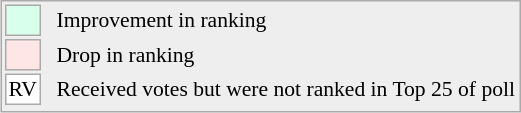<table align=right style="font-size:90%; border:1px solid #aaaaaa; white-space:nowrap; background:#eeeeee;">
<tr>
<td style="background:#d8ffeb; width:20px; border:1px solid #aaaaaa;"> </td>
<td rowspan=5> </td>
<td>Improvement in ranking</td>
</tr>
<tr>
<td style="background:#ffe6e6; width:20px; border:1px solid #aaaaaa;"> </td>
<td>Drop in ranking</td>
</tr>
<tr>
<td align=center style="width:20px; border:1px solid #aaaaaa; background:white;">RV</td>
<td>Received votes but were not ranked in Top 25 of poll</td>
</tr>
<tr>
</tr>
</table>
